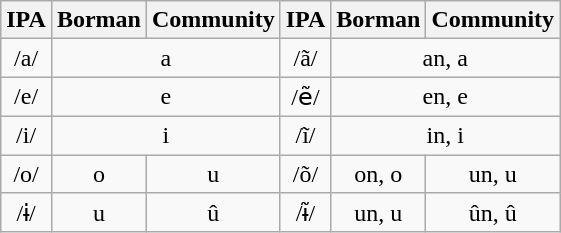<table class="wikitable" style="text-align:center;">
<tr>
<th>IPA</th>
<th>Borman</th>
<th>Community</th>
<th>IPA</th>
<th>Borman</th>
<th>Community</th>
</tr>
<tr>
<td>/a/</td>
<td colspan="2">a</td>
<td>/ã/</td>
<td colspan="2">an, a</td>
</tr>
<tr>
<td>/e/</td>
<td colspan="2">e</td>
<td>/ẽ/</td>
<td colspan="2">en, e</td>
</tr>
<tr>
<td>/i/</td>
<td colspan="2">i</td>
<td>/ĩ/</td>
<td colspan="2">in, i</td>
</tr>
<tr>
<td>/o/</td>
<td>o</td>
<td>u</td>
<td>/õ/</td>
<td>on, o</td>
<td>un, u</td>
</tr>
<tr>
<td>/ɨ/</td>
<td>u</td>
<td>û</td>
<td>/ɨ̃/</td>
<td>un, u</td>
<td>ûn, û</td>
</tr>
</table>
